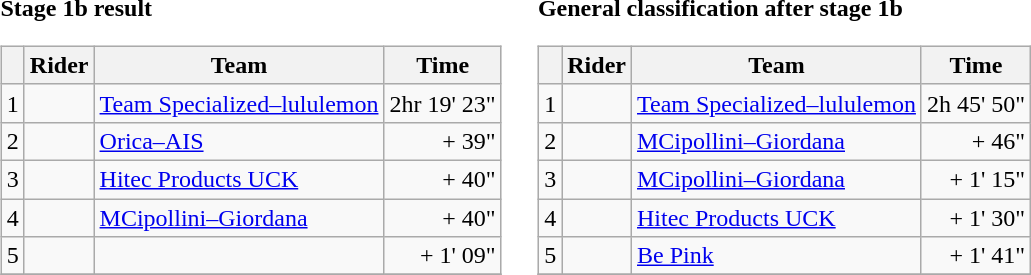<table>
<tr>
<td><strong>Stage 1b result</strong><br><table class="wikitable">
<tr>
<th></th>
<th>Rider</th>
<th>Team</th>
<th>Time</th>
</tr>
<tr>
<td>1</td>
<td></td>
<td><a href='#'>Team Specialized–lululemon</a></td>
<td align="right">2hr 19' 23"</td>
</tr>
<tr>
<td>2</td>
<td></td>
<td><a href='#'>Orica–AIS</a></td>
<td align="right">+ 39"</td>
</tr>
<tr>
<td>3</td>
<td></td>
<td><a href='#'>Hitec Products UCK</a></td>
<td align="right">+ 40"</td>
</tr>
<tr>
<td>4</td>
<td></td>
<td><a href='#'>MCipollini–Giordana</a></td>
<td align="right">+ 40"</td>
</tr>
<tr>
<td>5</td>
<td></td>
<td></td>
<td align="right">+ 1' 09"</td>
</tr>
<tr>
</tr>
</table>
</td>
<td></td>
<td><strong>General classification after stage 1b</strong><br><table class="wikitable">
<tr>
<th></th>
<th>Rider</th>
<th>Team</th>
<th>Time</th>
</tr>
<tr>
<td>1</td>
<td> </td>
<td><a href='#'>Team Specialized–lululemon</a></td>
<td align="right">2h 45' 50"</td>
</tr>
<tr>
<td>2</td>
<td></td>
<td><a href='#'>MCipollini–Giordana</a></td>
<td align="right">+ 46"</td>
</tr>
<tr>
<td>3</td>
<td></td>
<td><a href='#'>MCipollini–Giordana</a></td>
<td align="right">+ 1' 15"</td>
</tr>
<tr>
<td>4</td>
<td></td>
<td><a href='#'>Hitec Products UCK</a></td>
<td align="right">+ 1' 30"</td>
</tr>
<tr>
<td>5</td>
<td></td>
<td><a href='#'>Be Pink</a></td>
<td align="right">+ 1' 41"</td>
</tr>
<tr>
</tr>
</table>
</td>
</tr>
</table>
